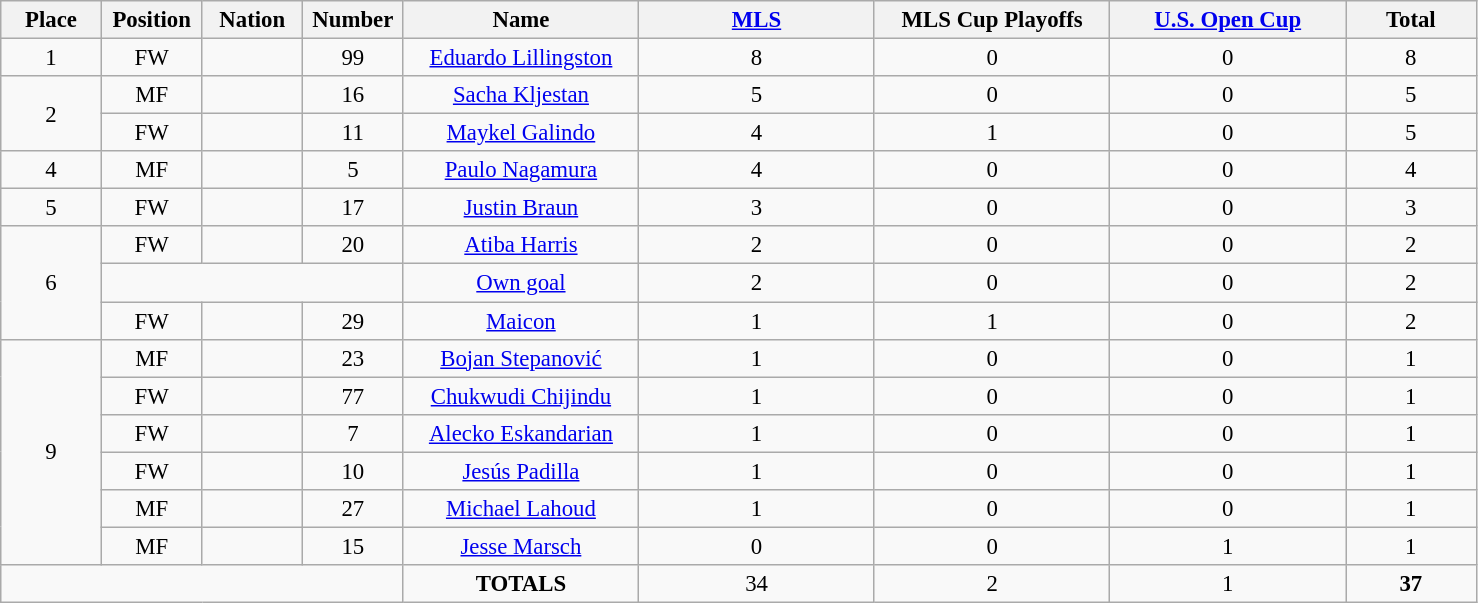<table class="wikitable" style="font-size: 95%; text-align: center;">
<tr>
<th width=60>Place</th>
<th width=60>Position</th>
<th width=60>Nation</th>
<th width=60>Number</th>
<th width=150>Name</th>
<th width=150><a href='#'>MLS</a></th>
<th width=150>MLS Cup Playoffs</th>
<th width=150><a href='#'>U.S. Open Cup</a></th>
<th width=80><strong>Total</strong></th>
</tr>
<tr>
<td>1</td>
<td>FW</td>
<td></td>
<td>99</td>
<td><a href='#'>Eduardo Lillingston</a></td>
<td>8</td>
<td>0</td>
<td>0</td>
<td>8</td>
</tr>
<tr>
<td rowspan="2">2</td>
<td>MF</td>
<td></td>
<td>16</td>
<td><a href='#'>Sacha Kljestan</a></td>
<td>5</td>
<td>0</td>
<td>0</td>
<td>5</td>
</tr>
<tr>
<td>FW</td>
<td></td>
<td>11</td>
<td><a href='#'>Maykel Galindo</a></td>
<td>4</td>
<td>1</td>
<td>0</td>
<td>5</td>
</tr>
<tr>
<td>4</td>
<td>MF</td>
<td></td>
<td>5</td>
<td><a href='#'>Paulo Nagamura</a></td>
<td>4</td>
<td>0</td>
<td>0</td>
<td>4</td>
</tr>
<tr>
<td>5</td>
<td>FW</td>
<td></td>
<td>17</td>
<td><a href='#'>Justin Braun</a></td>
<td>3</td>
<td>0</td>
<td>0</td>
<td>3</td>
</tr>
<tr>
<td rowspan="3">6</td>
<td>FW</td>
<td></td>
<td>20</td>
<td><a href='#'>Atiba Harris</a></td>
<td>2</td>
<td>0</td>
<td>0</td>
<td>2</td>
</tr>
<tr>
<td colspan="3"></td>
<td><a href='#'>Own goal</a></td>
<td>2</td>
<td>0</td>
<td>0</td>
<td>2</td>
</tr>
<tr>
<td>FW</td>
<td></td>
<td>29</td>
<td><a href='#'>Maicon</a></td>
<td>1</td>
<td>1</td>
<td>0</td>
<td>2</td>
</tr>
<tr>
<td rowspan="6">9</td>
<td>MF</td>
<td></td>
<td>23</td>
<td><a href='#'>Bojan Stepanović</a></td>
<td>1</td>
<td>0</td>
<td>0</td>
<td>1</td>
</tr>
<tr>
<td>FW</td>
<td></td>
<td>77</td>
<td><a href='#'>Chukwudi Chijindu</a></td>
<td>1</td>
<td>0</td>
<td>0</td>
<td>1</td>
</tr>
<tr>
<td>FW</td>
<td></td>
<td>7</td>
<td><a href='#'>Alecko Eskandarian</a></td>
<td>1</td>
<td>0</td>
<td>0</td>
<td>1</td>
</tr>
<tr>
<td>FW</td>
<td></td>
<td>10</td>
<td><a href='#'>Jesús Padilla</a></td>
<td>1</td>
<td>0</td>
<td>0</td>
<td>1</td>
</tr>
<tr>
<td>MF</td>
<td></td>
<td>27</td>
<td><a href='#'>Michael Lahoud</a></td>
<td>1</td>
<td>0</td>
<td>0</td>
<td>1</td>
</tr>
<tr>
<td>MF</td>
<td></td>
<td>15</td>
<td><a href='#'>Jesse Marsch</a></td>
<td>0</td>
<td>0</td>
<td>1</td>
<td>1</td>
</tr>
<tr>
<td colspan="4"></td>
<td><strong>TOTALS</strong></td>
<td>34</td>
<td>2</td>
<td>1</td>
<td><strong>37</strong></td>
</tr>
</table>
